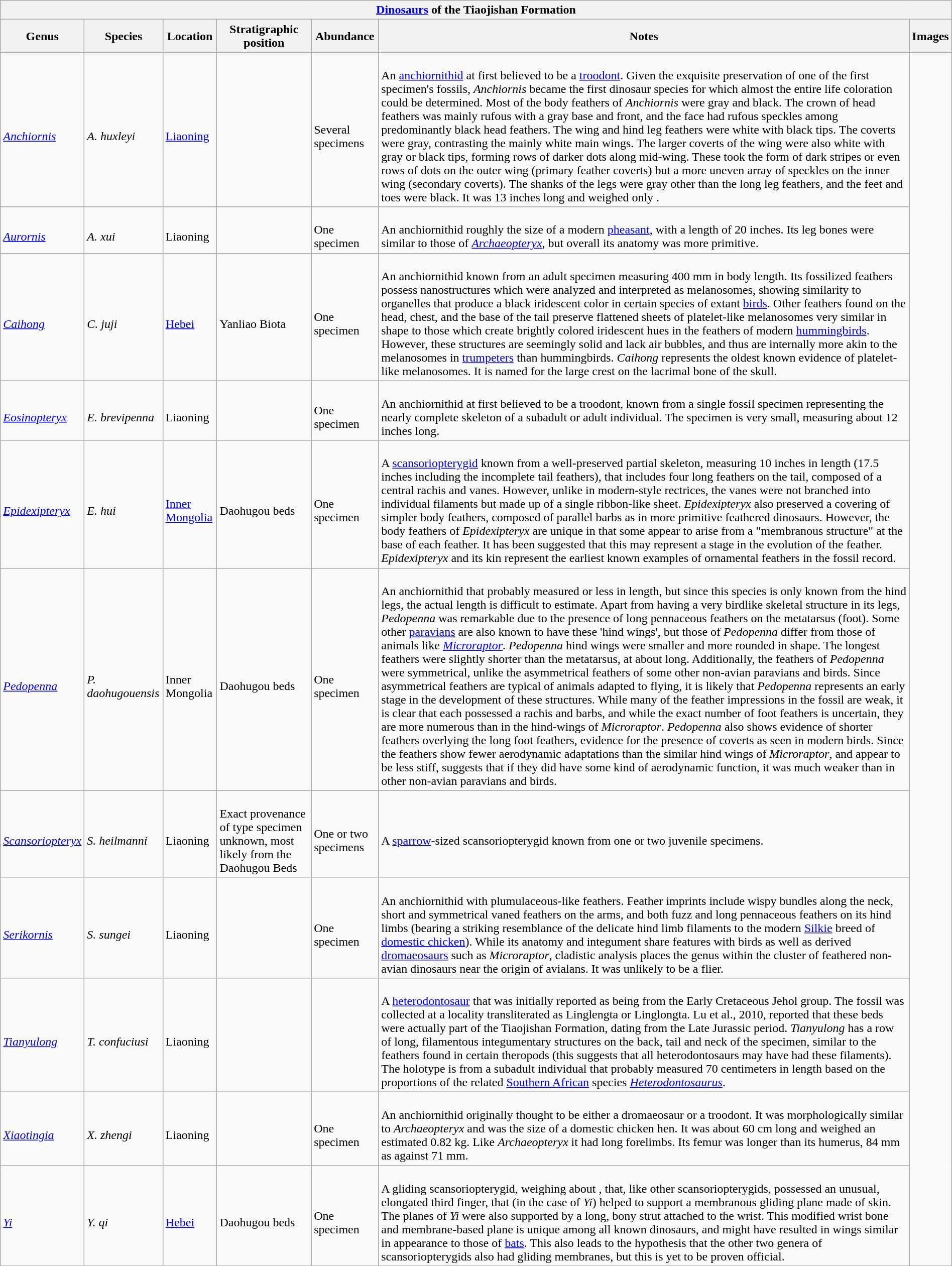<table class="wikitable" align="center" width="100%">
<tr>
<th colspan="7" align="center"><strong><a href='#'>Dinosaurs</a> of the Tiaojishan Formation</strong></th>
</tr>
<tr>
<th>Genus</th>
<th>Species</th>
<th>Location</th>
<th>Stratigraphic position</th>
<th>Abundance</th>
<th>Notes</th>
<th>Images</th>
</tr>
<tr>
<td><br><em><a href='#'>Anchiornis</a></em></td>
<td><br><em>A. huxleyi</em></td>
<td><br><a href='#'>Liaoning</a></td>
<td></td>
<td><br>Several specimens</td>
<td><br>An <a href='#'>anchiornithid</a> at first believed to be a <a href='#'>troodont</a>. Given the exquisite preservation of one of the first specimen's fossils, <em>Anchiornis</em> became the first dinosaur species for which almost the entire life coloration could be determined. Most of the body feathers of <em>Anchiornis</em> were gray and black. The crown of head feathers was mainly rufous with a gray base and front, and the face had rufous speckles among predominantly black head feathers. The wing and hind leg feathers were white with black tips. The coverts were gray, contrasting the mainly white main wings. The larger coverts of the wing were also white with gray or black tips, forming rows of darker dots along mid-wing. These took the form of dark stripes or even rows of dots on the outer wing (primary feather coverts) but a more uneven array of speckles on the inner wing (secondary coverts). The shanks of the legs were gray other than the long leg feathers, and the feet and toes were black. It was 13 inches long and weighed only .</td>
<td rowspan="99"><br>









</td>
</tr>
<tr>
<td><br><em><a href='#'>Aurornis</a></em></td>
<td><br><em>A. xui</em></td>
<td><br>Liaoning</td>
<td></td>
<td><br>One specimen</td>
<td><br>An anchiornithid roughly the size of a modern <a href='#'>pheasant</a>, with a length of 20 inches. Its leg bones were similar to those of <em><a href='#'>Archaeopteryx</a></em>, but overall its anatomy was more primitive.</td>
</tr>
<tr>
<td><br><em><a href='#'>Caihong</a></em></td>
<td><br><em>C. juji</em></td>
<td><br><a href='#'>Hebei</a></td>
<td><br>Yanliao Biota</td>
<td><br>One specimen</td>
<td><br>An anchiornithid known from an adult specimen measuring 400 mm in body length. Its fossilized feathers possess nanostructures which were analyzed and interpreted as melanosomes, showing similarity to organelles that produce a black iridescent color in certain species of extant <a href='#'>birds</a>. Other feathers found on the head, chest, and the base of the tail preserve flattened sheets of platelet-like melanosomes very similar in shape to those which create brightly colored iridescent hues in the feathers of modern <a href='#'>hummingbirds</a>. However, these structures are seemingly solid and lack air bubbles, and thus are internally more akin to the melanosomes in <a href='#'>trumpeters</a> than hummingbirds. <em>Caihong</em> represents the oldest known evidence of platelet-like melanosomes. It is named for the large crest on the lacrimal bone of the skull.</td>
</tr>
<tr>
<td><br><em><a href='#'>Eosinopteryx</a></em></td>
<td><br><em>E. brevipenna</em></td>
<td><br>Liaoning</td>
<td></td>
<td><br>One specimen</td>
<td><br>An anchiornithid at first believed to be a troodont, known from a single fossil specimen representing the nearly complete skeleton of a subadult or adult individual. The specimen is very small, measuring about 12 inches long.</td>
</tr>
<tr>
<td><br><em><a href='#'>Epidexipteryx</a></em></td>
<td><br><em>E. hui</em></td>
<td><br><a href='#'>Inner Mongolia</a></td>
<td><br>Daohugou beds</td>
<td><br>One specimen</td>
<td><br>A <a href='#'>scansoriopterygid</a> known from a well-preserved partial skeleton, measuring 10 inches in length (17.5 inches including the incomplete tail feathers), that includes four long feathers on the tail, composed of a central rachis and vanes. However, unlike in modern-style rectrices, the vanes were not branched into individual filaments but made up of a single ribbon-like sheet. <em>Epidexipteryx</em> also preserved a covering of simpler body feathers, composed of parallel barbs as in more primitive feathered dinosaurs. However, the body feathers of <em>Epidexipteryx</em> are unique in that some appear to arise from a "membranous structure" at the base of each feather. It has been suggested that this may represent a stage in the evolution of the feather. <em>Epidexipteryx</em> and its kin represent the earliest known examples of ornamental feathers in the fossil record.</td>
</tr>
<tr>
<td><br><em><a href='#'>Pedopenna</a></em></td>
<td><br><em>P. daohugouensis</em></td>
<td><br>Inner Mongolia</td>
<td><br>Daohugou beds</td>
<td><br>One specimen</td>
<td><br>An anchiornithid that probably measured  or less in length, but since this species is only known from the hind legs, the actual length is difficult to estimate. Apart from having a very birdlike skeletal structure in its legs, <em>Pedopenna</em> was remarkable due to the presence of long pennaceous feathers on the metatarsus (foot). Some other <a href='#'>paravians</a> are also known to have these 'hind wings', but those of <em>Pedopenna</em> differ from those of animals like <em><a href='#'>Microraptor</a></em>. <em>Pedopenna</em> hind wings were smaller and more rounded in shape. The longest feathers were slightly shorter than the metatarsus, at about  long. Additionally, the feathers of <em>Pedopenna</em> were symmetrical, unlike the asymmetrical feathers of some other non-avian paravians and birds. Since asymmetrical feathers are typical of animals adapted to flying, it is likely that <em>Pedopenna</em> represents an early stage in the development of these structures. While many of the feather impressions in the fossil are weak, it is clear that each possessed a rachis and barbs, and while the exact number of foot feathers is uncertain, they are more numerous than in the hind-wings of <em>Microraptor</em>. <em>Pedopenna</em> also shows evidence of shorter feathers overlying the long foot feathers, evidence for the presence of coverts as seen in modern birds. Since the feathers show fewer aerodynamic adaptations than the similar hind wings of <em>Microraptor</em>, and appear to be less stiff, suggests that if they did have some kind of aerodynamic function, it was much weaker than in other non-avian paravians and birds.</td>
</tr>
<tr>
<td><br><em><a href='#'>Scansoriopteryx</a></em></td>
<td><br><em>S. heilmanni</em></td>
<td><br>Liaoning</td>
<td><br>Exact provenance of type specimen unknown, most likely from the Daohugou Beds</td>
<td><br>One or two specimens</td>
<td><br>A <a href='#'>sparrow</a>-sized scansoriopterygid known from one or two juvenile specimens.</td>
</tr>
<tr>
<td><br><em><a href='#'>Serikornis</a></em></td>
<td><br><em>S. sungei</em></td>
<td><br>Liaoning</td>
<td></td>
<td><br>One specimen</td>
<td><br>An anchiornithid with plumulaceous-like feathers. Feather imprints include wispy bundles along the neck, short and symmetrical vaned feathers on the arms, and both fuzz and long pennaceous feathers on its hind limbs (bearing a striking resemblance of the delicate hind limb filaments to the modern <a href='#'>Silkie</a> breed of <a href='#'>domestic chicken</a>). While its anatomy and integument share features with birds as well as derived <a href='#'>dromaeosaurs</a> such as <em>Microraptor</em>, cladistic analysis places the genus within the cluster of feathered non-avian dinosaurs near the origin of avialans. It was unlikely to be a flier.</td>
</tr>
<tr>
<td><br><em><a href='#'>Tianyulong</a></em></td>
<td><br><em>T. confuciusi</em></td>
<td><br>Liaoning</td>
<td></td>
<td></td>
<td><br>A <a href='#'>heterodontosaur</a> that was initially reported as being from the Early Cretaceous Jehol group. The fossil was collected at a locality transliterated as Linglengta or Linglongta. Lu et al., 2010, reported that these beds were actually part of the Tiaojishan Formation, dating from the Late Jurassic period. <em>Tianyulong</em> has a row of long, filamentous integumentary structures on the back, tail and neck of the specimen, similar to the feathers found in certain theropods (this suggests that all heterodontosaurs may have had these filaments). The holotype is from a subadult individual that probably measured 70 centimeters in length based on the proportions of the related <a href='#'>Southern African</a> species <em><a href='#'>Heterodontosaurus</a></em>.</td>
</tr>
<tr>
<td><br><em><a href='#'>Xiaotingia</a></em></td>
<td><br><em>X. zhengi</em></td>
<td><br>Liaoning</td>
<td></td>
<td><br>One specimen</td>
<td><br>An anchiornithid originally thought to be either a dromaeosaur or a troodont. It was morphologically similar to <em>Archaeopteryx</em> and was the size of a domestic chicken hen. It was about 60 cm long and weighed an estimated 0.82 kg. Like <em>Archaeopteryx</em> it had long forelimbs. Its femur was longer than its humerus, 84 mm as against 71 mm.</td>
</tr>
<tr>
<td><br><em><a href='#'>Yi</a></em></td>
<td><br><em>Y. qi</em></td>
<td><br><a href='#'>Hebei</a></td>
<td><br>Daohugou beds</td>
<td><br>One specimen</td>
<td><br>A gliding scansoriopterygid, weighing about , that, like other scansoriopterygids, possessed an unusual, elongated third finger, that (in the case of <em>Yi</em>) helped to support a membranous gliding plane made of skin. The planes of <em>Yi</em> were also supported by a long, bony strut attached to the wrist. This modified wrist bone and membrane-based plane is unique among all known dinosaurs, and might have resulted in wings similar in appearance to those of <a href='#'>bats</a>. This also leads to the hypothesis that the other two genera of scansoriopterygids also had gliding membranes, but this is yet to be proven official.</td>
</tr>
</table>
